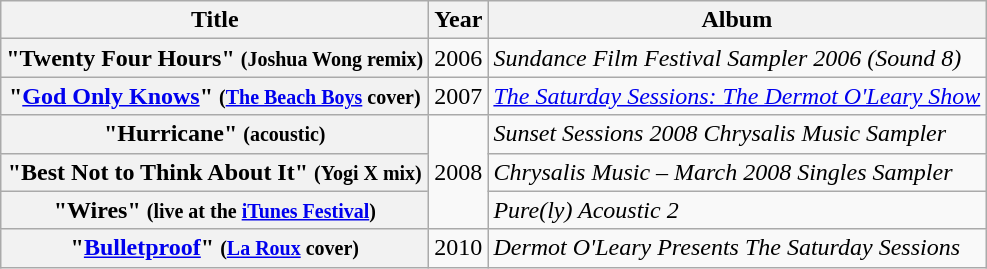<table class="wikitable plainrowheaders" style="text-align:center;">
<tr>
<th scope=col>Title</th>
<th scope=col>Year</th>
<th scope=col>Album</th>
</tr>
<tr>
<th scope="row">"Twenty Four Hours" <small>(Joshua Wong remix)</small></th>
<td>2006</td>
<td style="text-align:left;"><em>Sundance Film Festival Sampler 2006 (Sound 8)</em></td>
</tr>
<tr>
<th scope="row">"<a href='#'>God Only Knows</a>" <small>(<a href='#'>The Beach Boys</a> cover)</small></th>
<td>2007</td>
<td style="text-align:left;"><em><a href='#'>The Saturday Sessions: The Dermot O'Leary Show</a></em></td>
</tr>
<tr>
<th scope="row">"Hurricane" <small>(acoustic)</small></th>
<td rowspan=3>2008</td>
<td style="text-align:left;"><em>Sunset Sessions 2008 Chrysalis Music Sampler</em></td>
</tr>
<tr>
<th scope="row">"Best Not to Think About It" <small>(Yogi X mix)</small></th>
<td style="text-align:left;"><em>Chrysalis Music – March 2008 Singles Sampler</em></td>
</tr>
<tr>
<th scope="row">"Wires" <small>(live at the <a href='#'>iTunes Festival</a>)</small></th>
<td style="text-align:left;"><em>Pure(ly) Acoustic 2</em></td>
</tr>
<tr>
<th scope="row">"<a href='#'>Bulletproof</a>" <small>(<a href='#'>La Roux</a> cover)</small></th>
<td>2010</td>
<td style="text-align:left;"><em>Dermot O'Leary Presents The Saturday Sessions</em></td>
</tr>
</table>
